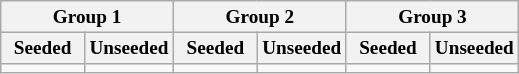<table class="wikitable" style="font-size:80%">
<tr>
<th colspan="2">Group 1</th>
<th colspan="2">Group 2</th>
<th colspan="2">Group 3</th>
</tr>
<tr>
<th width=16%>Seeded</th>
<th width=17%>Unseeded</th>
<th width=16%>Seeded</th>
<th width=17%>Unseeded</th>
<th width=16%>Seeded</th>
<th width=17%>Unseeded</th>
</tr>
<tr>
<td valign=top></td>
<td valign=top></td>
<td valign=top></td>
<td valign=top></td>
<td valign=top></td>
<td valign=top></td>
</tr>
</table>
